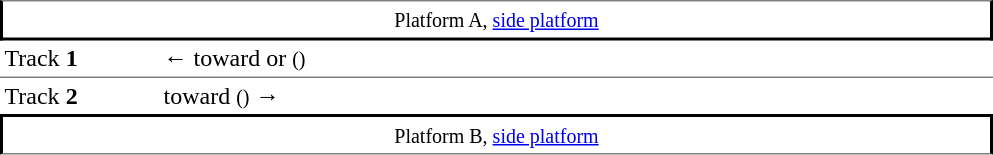<table table border=0 cellspacing=0 cellpadding=3>
<tr>
<td style="border-top:solid 1px gray;border-right:solid 2px black;border-left:solid 2px black;border-bottom:solid 2px black;text-align:center;" colspan=2><small>Platform A, <a href='#'>side platform</a></small> </td>
</tr>
<tr>
<td style="border-bottom:solid 1px gray;" width=100>Track <strong>1</strong></td>
<td style="border-bottom:solid 1px gray;" width=550>←  toward  or  <small>()</small></td>
</tr>
<tr>
<td>Track <strong>2</strong></td>
<td>  toward  <small>()</small> →</td>
</tr>
<tr>
<td style="border-bottom:solid 1px gray;border-top:solid 2px black;border-right:solid 2px black;border-left:solid 2px black;text-align:center;" colspan=2><small>Platform B, <a href='#'>side platform</a></small> </td>
</tr>
</table>
